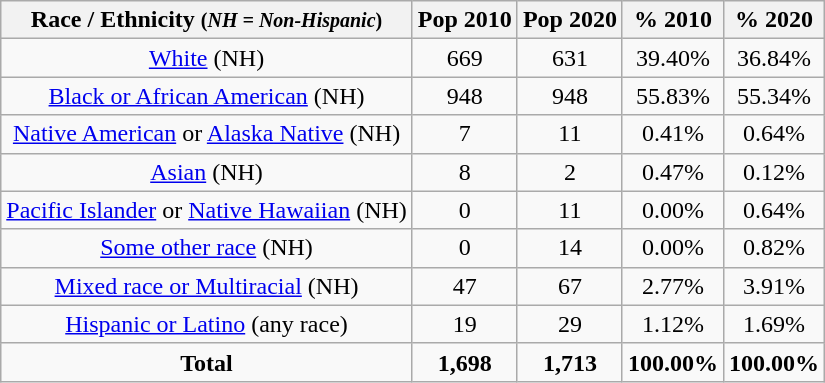<table class="wikitable" style="text-align:center;">
<tr>
<th>Race / Ethnicity <small>(<em>NH = Non-Hispanic</em>)</small></th>
<th>Pop 2010</th>
<th>Pop 2020</th>
<th>% 2010</th>
<th>% 2020</th>
</tr>
<tr>
<td><a href='#'>White</a> (NH)</td>
<td>669</td>
<td>631</td>
<td>39.40%</td>
<td>36.84%</td>
</tr>
<tr>
<td><a href='#'>Black or African American</a> (NH)</td>
<td>948</td>
<td>948</td>
<td>55.83%</td>
<td>55.34%</td>
</tr>
<tr>
<td><a href='#'>Native American</a> or <a href='#'>Alaska Native</a> (NH)</td>
<td>7</td>
<td>11</td>
<td>0.41%</td>
<td>0.64%</td>
</tr>
<tr>
<td><a href='#'>Asian</a> (NH)</td>
<td>8</td>
<td>2</td>
<td>0.47%</td>
<td>0.12%</td>
</tr>
<tr>
<td><a href='#'>Pacific Islander</a> or <a href='#'>Native Hawaiian</a> (NH)</td>
<td>0</td>
<td>11</td>
<td>0.00%</td>
<td>0.64%</td>
</tr>
<tr>
<td><a href='#'>Some other race</a> (NH)</td>
<td>0</td>
<td>14</td>
<td>0.00%</td>
<td>0.82%</td>
</tr>
<tr>
<td><a href='#'>Mixed race or Multiracial</a> (NH)</td>
<td>47</td>
<td>67</td>
<td>2.77%</td>
<td>3.91%</td>
</tr>
<tr>
<td><a href='#'>Hispanic or Latino</a> (any race)</td>
<td>19</td>
<td>29</td>
<td>1.12%</td>
<td>1.69%</td>
</tr>
<tr>
<td><strong>Total</strong></td>
<td><strong>1,698</strong></td>
<td><strong>1,713</strong></td>
<td><strong>100.00%</strong></td>
<td><strong>100.00%</strong></td>
</tr>
</table>
